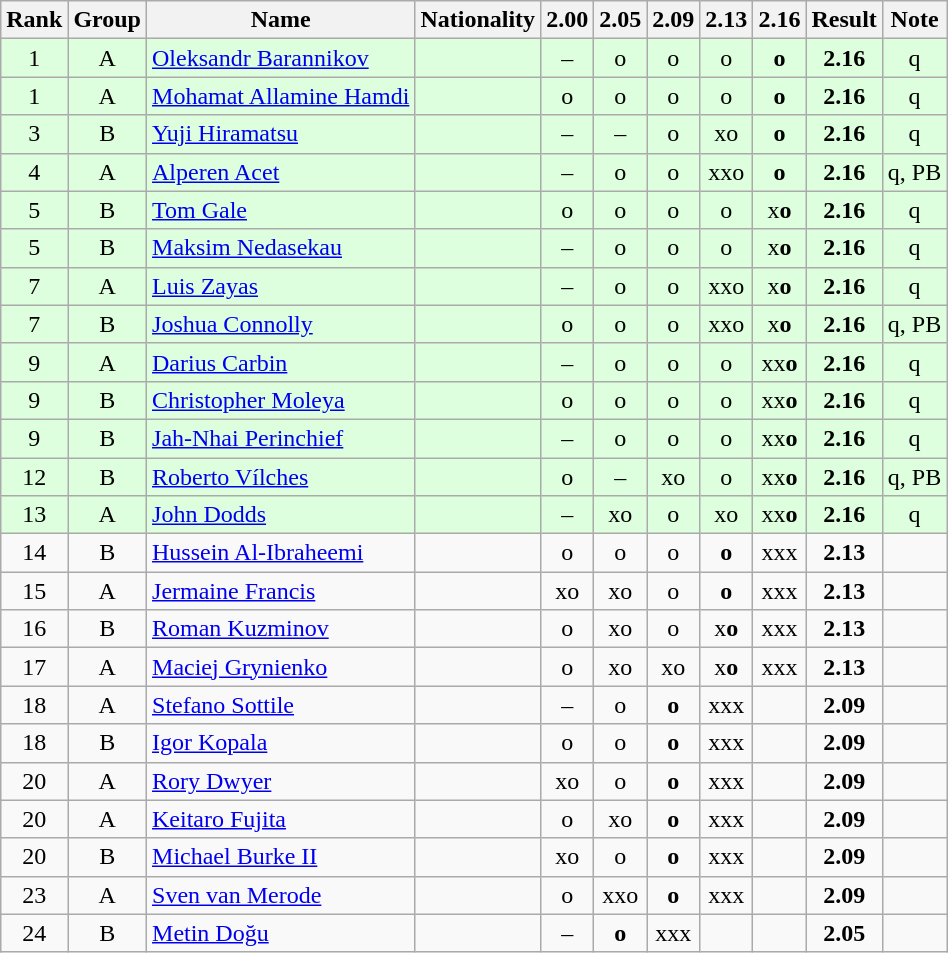<table class="wikitable sortable" style="text-align:center">
<tr>
<th>Rank</th>
<th>Group</th>
<th>Name</th>
<th>Nationality</th>
<th>2.00</th>
<th>2.05</th>
<th>2.09</th>
<th>2.13</th>
<th>2.16</th>
<th>Result</th>
<th>Note</th>
</tr>
<tr bgcolor=ddffdd>
<td>1</td>
<td>A</td>
<td align=left><a href='#'>Oleksandr Barannikov</a></td>
<td align=left></td>
<td>–</td>
<td>o</td>
<td>o</td>
<td>o</td>
<td><strong>o</strong></td>
<td><strong>2.16</strong></td>
<td>q</td>
</tr>
<tr bgcolor=ddffdd>
<td>1</td>
<td>A</td>
<td align=left><a href='#'>Mohamat Allamine Hamdi</a></td>
<td align=left></td>
<td>o</td>
<td>o</td>
<td>o</td>
<td>o</td>
<td><strong>o</strong></td>
<td><strong>2.16</strong></td>
<td>q</td>
</tr>
<tr bgcolor=ddffdd>
<td>3</td>
<td>B</td>
<td align=left><a href='#'>Yuji Hiramatsu</a></td>
<td align=left></td>
<td>–</td>
<td>–</td>
<td>o</td>
<td>xo</td>
<td><strong>o</strong></td>
<td><strong>2.16</strong></td>
<td>q</td>
</tr>
<tr bgcolor=ddffdd>
<td>4</td>
<td>A</td>
<td align=left><a href='#'>Alperen Acet</a></td>
<td align=left></td>
<td>–</td>
<td>o</td>
<td>o</td>
<td>xxo</td>
<td><strong>o</strong></td>
<td><strong>2.16</strong></td>
<td>q, PB</td>
</tr>
<tr bgcolor=ddffdd>
<td>5</td>
<td>B</td>
<td align=left><a href='#'>Tom Gale</a></td>
<td align=left></td>
<td>o</td>
<td>o</td>
<td>o</td>
<td>o</td>
<td>x<strong>o</strong></td>
<td><strong>2.16</strong></td>
<td>q</td>
</tr>
<tr bgcolor=ddffdd>
<td>5</td>
<td>B</td>
<td align=left><a href='#'>Maksim Nedasekau</a></td>
<td align=left></td>
<td>–</td>
<td>o</td>
<td>o</td>
<td>o</td>
<td>x<strong>o</strong></td>
<td><strong>2.16</strong></td>
<td>q</td>
</tr>
<tr bgcolor=ddffdd>
<td>7</td>
<td>A</td>
<td align=left><a href='#'>Luis Zayas</a></td>
<td align=left></td>
<td>–</td>
<td>o</td>
<td>o</td>
<td>xxo</td>
<td>x<strong>o</strong></td>
<td><strong>2.16</strong></td>
<td>q</td>
</tr>
<tr bgcolor=ddffdd>
<td>7</td>
<td>B</td>
<td align=left><a href='#'>Joshua Connolly</a></td>
<td align=left></td>
<td>o</td>
<td>o</td>
<td>o</td>
<td>xxo</td>
<td>x<strong>o</strong></td>
<td><strong>2.16</strong></td>
<td>q, PB</td>
</tr>
<tr bgcolor=ddffdd>
<td>9</td>
<td>A</td>
<td align=left><a href='#'>Darius Carbin</a></td>
<td align=left></td>
<td>–</td>
<td>o</td>
<td>o</td>
<td>o</td>
<td>xx<strong>o</strong></td>
<td><strong>2.16</strong></td>
<td>q</td>
</tr>
<tr bgcolor=ddffdd>
<td>9</td>
<td>B</td>
<td align=left><a href='#'>Christopher Moleya</a></td>
<td align=left></td>
<td>o</td>
<td>o</td>
<td>o</td>
<td>o</td>
<td>xx<strong>o</strong></td>
<td><strong>2.16</strong></td>
<td>q</td>
</tr>
<tr bgcolor=ddffdd>
<td>9</td>
<td>B</td>
<td align=left><a href='#'>Jah-Nhai Perinchief</a></td>
<td align=left></td>
<td>–</td>
<td>o</td>
<td>o</td>
<td>o</td>
<td>xx<strong>o</strong></td>
<td><strong>2.16</strong></td>
<td>q</td>
</tr>
<tr bgcolor=ddffdd>
<td>12</td>
<td>B</td>
<td align=left><a href='#'>Roberto Vílches</a></td>
<td align=left></td>
<td>o</td>
<td>–</td>
<td>xo</td>
<td>o</td>
<td>xx<strong>o</strong></td>
<td><strong>2.16</strong></td>
<td>q, PB</td>
</tr>
<tr bgcolor=ddffdd>
<td>13</td>
<td>A</td>
<td align=left><a href='#'>John Dodds</a></td>
<td align=left></td>
<td>–</td>
<td>xo</td>
<td>o</td>
<td>xo</td>
<td>xx<strong>o</strong></td>
<td><strong>2.16</strong></td>
<td>q</td>
</tr>
<tr>
<td>14</td>
<td>B</td>
<td align=left><a href='#'>Hussein Al-Ibraheemi</a></td>
<td align=left></td>
<td>o</td>
<td>o</td>
<td>o</td>
<td><strong>o</strong></td>
<td>xxx</td>
<td><strong>2.13</strong></td>
<td></td>
</tr>
<tr>
<td>15</td>
<td>A</td>
<td align=left><a href='#'>Jermaine Francis</a></td>
<td align=left></td>
<td>xo</td>
<td>xo</td>
<td>o</td>
<td><strong>o</strong></td>
<td>xxx</td>
<td><strong>2.13</strong></td>
<td></td>
</tr>
<tr>
<td>16</td>
<td>B</td>
<td align=left><a href='#'>Roman Kuzminov</a></td>
<td align=left></td>
<td>o</td>
<td>xo</td>
<td>o</td>
<td>x<strong>o</strong></td>
<td>xxx</td>
<td><strong>2.13</strong></td>
<td></td>
</tr>
<tr>
<td>17</td>
<td>A</td>
<td align=left><a href='#'>Maciej Grynienko</a></td>
<td align=left></td>
<td>o</td>
<td>xo</td>
<td>xo</td>
<td>x<strong>o</strong></td>
<td>xxx</td>
<td><strong>2.13</strong></td>
<td></td>
</tr>
<tr>
<td>18</td>
<td>A</td>
<td align=left><a href='#'>Stefano Sottile</a></td>
<td align=left></td>
<td>–</td>
<td>o</td>
<td><strong>o</strong></td>
<td>xxx</td>
<td></td>
<td><strong>2.09</strong></td>
<td></td>
</tr>
<tr>
<td>18</td>
<td>B</td>
<td align=left><a href='#'>Igor Kopala</a></td>
<td align=left></td>
<td>o</td>
<td>o</td>
<td><strong>o</strong></td>
<td>xxx</td>
<td></td>
<td><strong>2.09</strong></td>
<td></td>
</tr>
<tr>
<td>20</td>
<td>A</td>
<td align=left><a href='#'>Rory Dwyer</a></td>
<td align=left></td>
<td>xo</td>
<td>o</td>
<td><strong>o</strong></td>
<td>xxx</td>
<td></td>
<td><strong>2.09</strong></td>
<td></td>
</tr>
<tr>
<td>20</td>
<td>A</td>
<td align=left><a href='#'>Keitaro Fujita</a></td>
<td align=left></td>
<td>o</td>
<td>xo</td>
<td><strong>o</strong></td>
<td>xxx</td>
<td></td>
<td><strong>2.09</strong></td>
<td></td>
</tr>
<tr>
<td>20</td>
<td>B</td>
<td align=left><a href='#'>Michael Burke II</a></td>
<td align=left></td>
<td>xo</td>
<td>o</td>
<td><strong>o</strong></td>
<td>xxx</td>
<td></td>
<td><strong>2.09</strong></td>
<td></td>
</tr>
<tr>
<td>23</td>
<td>A</td>
<td align=left><a href='#'>Sven van Merode</a></td>
<td align=left></td>
<td>o</td>
<td>xxo</td>
<td><strong>o</strong></td>
<td>xxx</td>
<td></td>
<td><strong>2.09</strong></td>
<td></td>
</tr>
<tr>
<td>24</td>
<td>B</td>
<td align=left><a href='#'>Metin Doğu</a></td>
<td align=left></td>
<td>–</td>
<td><strong>o</strong></td>
<td>xxx</td>
<td></td>
<td></td>
<td><strong>2.05</strong></td>
<td></td>
</tr>
</table>
